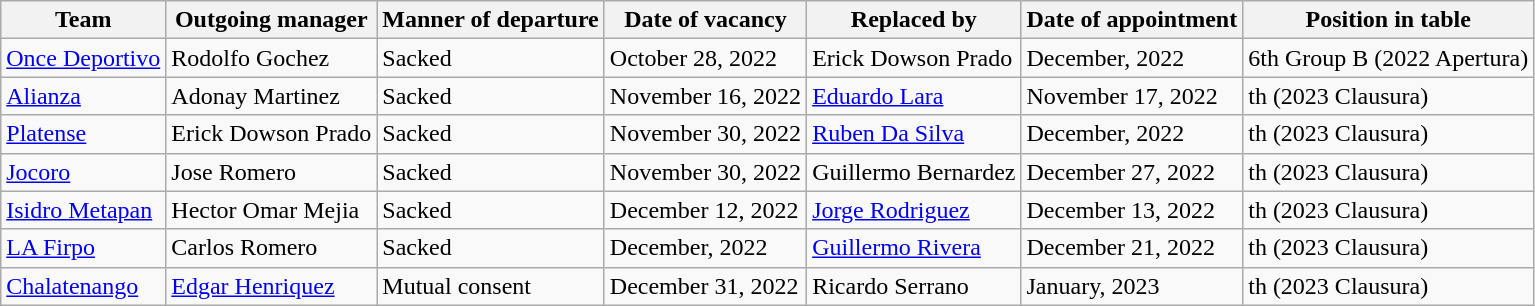<table class="wikitable">
<tr>
<th>Team</th>
<th>Outgoing manager</th>
<th>Manner of departure</th>
<th>Date of vacancy</th>
<th>Replaced by</th>
<th>Date of appointment</th>
<th>Position in table</th>
</tr>
<tr>
<td><a href='#'>Once Deportivo</a></td>
<td> Rodolfo Gochez </td>
<td>Sacked</td>
<td>October 28, 2022</td>
<td> Erick Dowson Prado</td>
<td>December, 2022</td>
<td>6th Group B (2022 Apertura)</td>
</tr>
<tr>
<td><a href='#'>Alianza</a></td>
<td> Adonay Martinez</td>
<td>Sacked</td>
<td>November 16, 2022</td>
<td> <a href='#'>Eduardo Lara</a></td>
<td>November 17, 2022</td>
<td>th (2023 Clausura)</td>
</tr>
<tr>
<td><a href='#'>Platense</a></td>
<td> Erick Dowson Prado </td>
<td>Sacked</td>
<td>November 30, 2022</td>
<td> <a href='#'>Ruben Da Silva</a></td>
<td>December, 2022</td>
<td>th (2023 Clausura)</td>
</tr>
<tr>
<td><a href='#'>Jocoro</a></td>
<td> Jose Romero</td>
<td>Sacked</td>
<td>November 30, 2022</td>
<td> Guillermo Bernardez</td>
<td>December 27, 2022</td>
<td>th (2023 Clausura)</td>
</tr>
<tr>
<td><a href='#'>Isidro Metapan</a></td>
<td> Hector Omar Mejia</td>
<td>Sacked</td>
<td>December 12, 2022</td>
<td> <a href='#'>Jorge Rodriguez</a></td>
<td>December 13, 2022</td>
<td>th (2023 Clausura)</td>
</tr>
<tr>
<td><a href='#'>LA Firpo</a></td>
<td> Carlos Romero</td>
<td>Sacked</td>
<td>December, 2022</td>
<td> <a href='#'>Guillermo Rivera</a></td>
<td>December 21, 2022</td>
<td>th (2023 Clausura)</td>
</tr>
<tr>
<td><a href='#'>Chalatenango</a></td>
<td> <a href='#'>Edgar Henriquez</a></td>
<td>Mutual consent</td>
<td>December 31, 2022</td>
<td> Ricardo Serrano</td>
<td>January, 2023</td>
<td>th (2023 Clausura)</td>
</tr>
</table>
